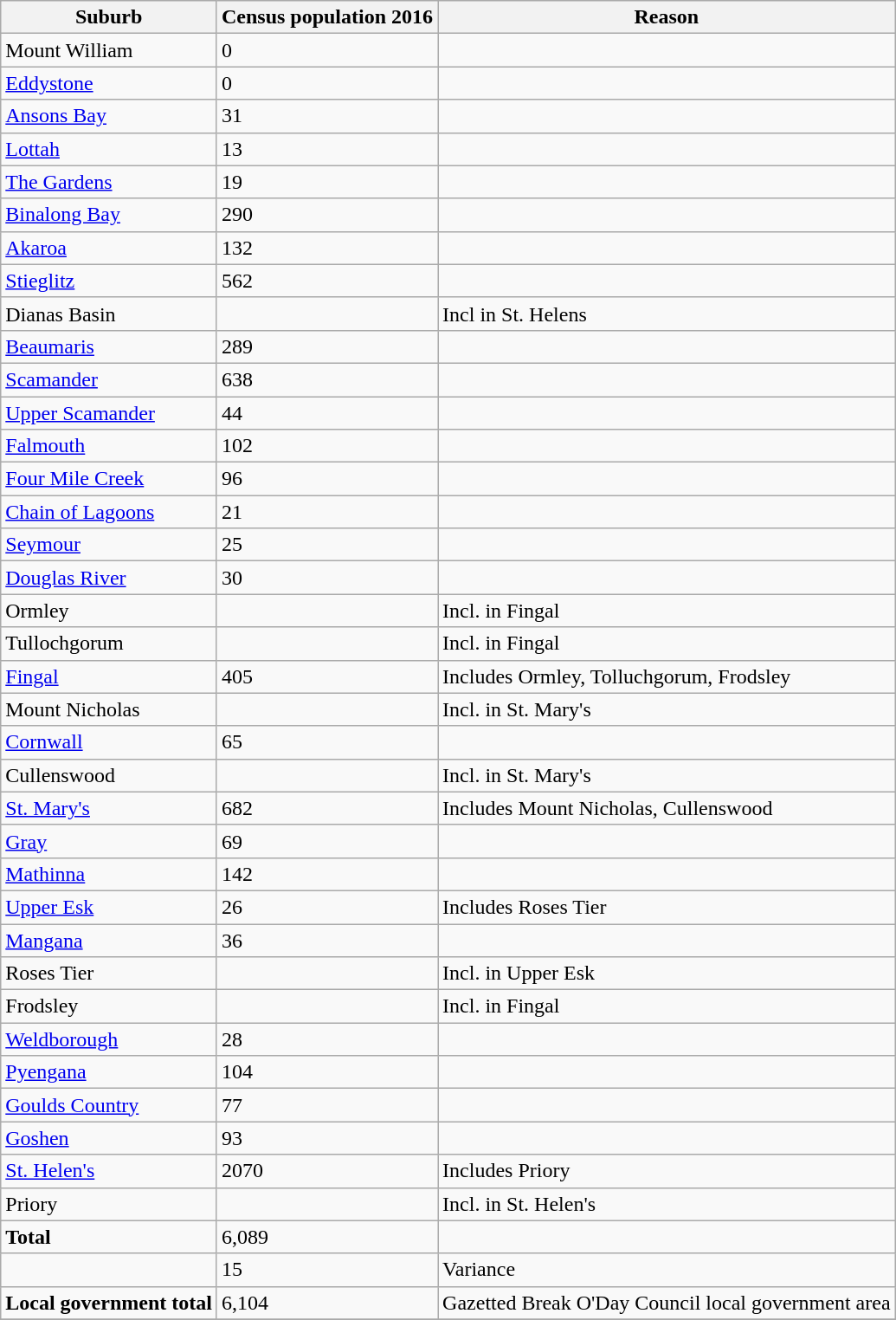<table class="wikitable">
<tr>
<th>Suburb</th>
<th>Census population 2016</th>
<th>Reason</th>
</tr>
<tr>
<td>Mount William</td>
<td>0</td>
<td></td>
</tr>
<tr>
<td><a href='#'>Eddystone</a></td>
<td>0</td>
<td></td>
</tr>
<tr>
<td><a href='#'>Ansons Bay</a></td>
<td>31</td>
<td></td>
</tr>
<tr>
<td><a href='#'>Lottah</a></td>
<td>13</td>
<td></td>
</tr>
<tr>
<td><a href='#'>The Gardens</a></td>
<td>19</td>
<td></td>
</tr>
<tr>
<td><a href='#'>Binalong Bay</a></td>
<td>290</td>
<td></td>
</tr>
<tr>
<td><a href='#'>Akaroa</a></td>
<td>132</td>
<td></td>
</tr>
<tr>
<td><a href='#'>Stieglitz</a></td>
<td>562</td>
<td></td>
</tr>
<tr>
<td>Dianas Basin</td>
<td></td>
<td>Incl in St. Helens</td>
</tr>
<tr>
<td><a href='#'>Beaumaris</a></td>
<td>289</td>
<td></td>
</tr>
<tr>
<td><a href='#'>Scamander</a></td>
<td>638</td>
<td></td>
</tr>
<tr>
<td><a href='#'>Upper Scamander</a></td>
<td>44</td>
<td></td>
</tr>
<tr>
<td><a href='#'>Falmouth</a></td>
<td>102</td>
<td></td>
</tr>
<tr>
<td><a href='#'>Four Mile Creek</a></td>
<td>96</td>
<td></td>
</tr>
<tr>
<td><a href='#'>Chain of Lagoons</a></td>
<td>21</td>
<td></td>
</tr>
<tr>
<td><a href='#'>Seymour</a></td>
<td>25</td>
<td></td>
</tr>
<tr>
<td><a href='#'>Douglas River</a></td>
<td>30</td>
<td></td>
</tr>
<tr>
<td>Ormley</td>
<td></td>
<td>Incl. in Fingal</td>
</tr>
<tr>
<td>Tullochgorum</td>
<td></td>
<td>Incl. in Fingal</td>
</tr>
<tr>
<td><a href='#'>Fingal</a></td>
<td>405</td>
<td>Includes Ormley, Tolluchgorum, Frodsley</td>
</tr>
<tr>
<td>Mount Nicholas</td>
<td></td>
<td>Incl. in St. Mary's</td>
</tr>
<tr>
<td><a href='#'>Cornwall</a></td>
<td>65</td>
<td></td>
</tr>
<tr>
<td>Cullenswood</td>
<td></td>
<td>Incl. in St. Mary's</td>
</tr>
<tr>
<td><a href='#'>St. Mary's</a></td>
<td>682</td>
<td>Includes Mount Nicholas, Cullenswood</td>
</tr>
<tr>
<td><a href='#'>Gray</a></td>
<td>69</td>
<td></td>
</tr>
<tr>
<td><a href='#'>Mathinna</a></td>
<td>142</td>
<td></td>
</tr>
<tr>
<td><a href='#'>Upper Esk</a></td>
<td>26</td>
<td>Includes Roses Tier</td>
</tr>
<tr>
<td><a href='#'>Mangana</a></td>
<td>36</td>
<td></td>
</tr>
<tr>
<td>Roses Tier</td>
<td></td>
<td>Incl. in Upper Esk</td>
</tr>
<tr>
<td>Frodsley</td>
<td></td>
<td>Incl. in Fingal</td>
</tr>
<tr>
<td><a href='#'>Weldborough</a></td>
<td>28</td>
<td></td>
</tr>
<tr>
<td><a href='#'>Pyengana</a></td>
<td>104</td>
<td></td>
</tr>
<tr>
<td><a href='#'>Goulds Country</a></td>
<td>77</td>
<td></td>
</tr>
<tr>
<td><a href='#'>Goshen</a></td>
<td>93</td>
<td></td>
</tr>
<tr>
<td><a href='#'>St. Helen's</a></td>
<td>2070</td>
<td>Includes Priory</td>
</tr>
<tr>
<td>Priory</td>
<td></td>
<td>Incl. in St. Helen's</td>
</tr>
<tr>
<td><strong>Total</strong></td>
<td>6,089</td>
<td></td>
</tr>
<tr>
<td></td>
<td>15</td>
<td>Variance</td>
</tr>
<tr>
<td><strong>Local government total</strong></td>
<td>6,104</td>
<td>Gazetted Break O'Day Council local government area</td>
</tr>
<tr>
</tr>
</table>
